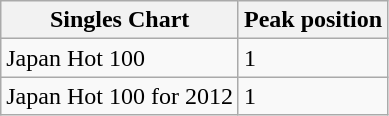<table class="wikitable">
<tr>
<th>Singles Chart</th>
<th>Peak position</th>
</tr>
<tr>
<td>Japan Hot 100</td>
<td>1</td>
</tr>
<tr>
<td>Japan Hot 100 for 2012</td>
<td>1</td>
</tr>
</table>
